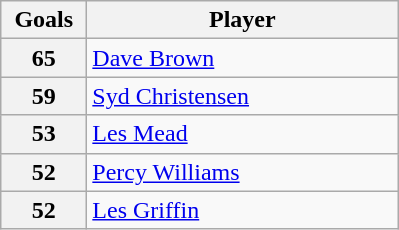<table class="wikitable" style="text-align:left;">
<tr>
<th width=50>Goals</th>
<th width=200>Player</th>
</tr>
<tr>
<th>65</th>
<td> <a href='#'>Dave Brown</a></td>
</tr>
<tr>
<th>59</th>
<td> <a href='#'>Syd Christensen</a></td>
</tr>
<tr>
<th>53</th>
<td> <a href='#'>Les Mead</a></td>
</tr>
<tr>
<th>52</th>
<td> <a href='#'>Percy Williams</a></td>
</tr>
<tr>
<th>52</th>
<td> <a href='#'>Les Griffin</a></td>
</tr>
</table>
